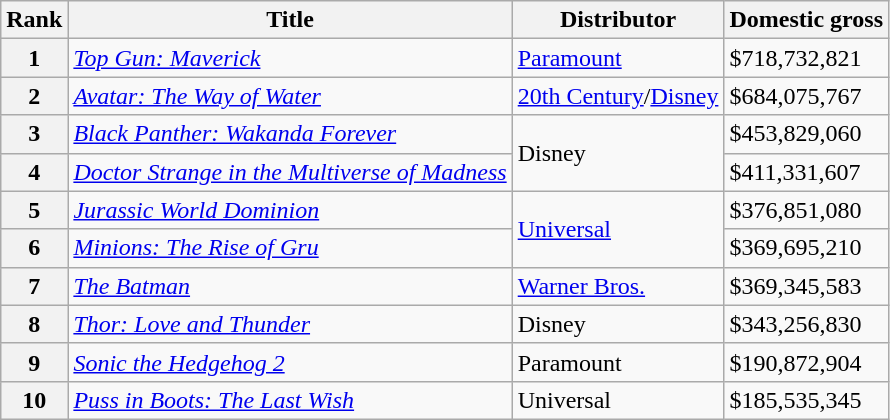<table class="wikitable">
<tr>
<th>Rank</th>
<th>Title</th>
<th>Distributor</th>
<th>Domestic gross </th>
</tr>
<tr>
<th>1</th>
<td><em><a href='#'>Top Gun: Maverick</a></em></td>
<td><a href='#'>Paramount</a></td>
<td>$718,732,821</td>
</tr>
<tr>
<th>2</th>
<td><em><a href='#'>Avatar: The Way of Water</a></em></td>
<td><a href='#'>20th Century</a>/<a href='#'>Disney</a></td>
<td>$684,075,767</td>
</tr>
<tr>
<th>3</th>
<td><em><a href='#'>Black Panther: Wakanda Forever</a></em></td>
<td rowspan=2>Disney</td>
<td>$453,829,060</td>
</tr>
<tr>
<th>4</th>
<td><em><a href='#'>Doctor Strange in the Multiverse of Madness</a></em></td>
<td>$411,331,607</td>
</tr>
<tr>
<th>5</th>
<td><em><a href='#'>Jurassic World Dominion</a></em></td>
<td rowspan=2><a href='#'>Universal</a></td>
<td>$376,851,080</td>
</tr>
<tr>
<th>6</th>
<td><em><a href='#'>Minions: The Rise of Gru</a></em></td>
<td>$369,695,210</td>
</tr>
<tr>
<th>7</th>
<td><em><a href='#'>The Batman</a></em></td>
<td><a href='#'>Warner Bros.</a></td>
<td>$369,345,583</td>
</tr>
<tr>
<th>8</th>
<td><em><a href='#'>Thor: Love and Thunder</a></em></td>
<td>Disney</td>
<td>$343,256,830</td>
</tr>
<tr>
<th>9</th>
<td><em><a href='#'>Sonic the Hedgehog 2</a></em></td>
<td>Paramount</td>
<td>$190,872,904</td>
</tr>
<tr>
<th>10</th>
<td><em><a href='#'>Puss in Boots: The Last Wish</a></em></td>
<td>Universal</td>
<td>$185,535,345</td>
</tr>
</table>
